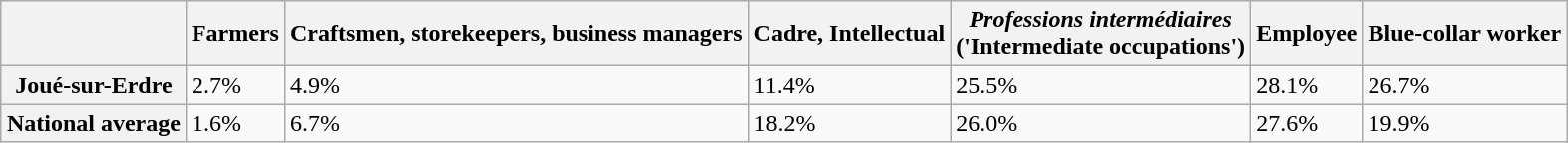<table class="wikitable" style="margin:1em auto;">
<tr>
<th></th>
<th>Farmers</th>
<th>Craftsmen, storekeepers, business managers</th>
<th>Cadre, Intellectual</th>
<th><em>Professions intermédiaires</em><br>('Intermediate occupations')</th>
<th>Employee</th>
<th>Blue-collar worker</th>
</tr>
<tr>
<th>Joué-sur-Erdre</th>
<td>2.7%</td>
<td>4.9%</td>
<td>11.4%</td>
<td>25.5%</td>
<td>28.1%</td>
<td>26.7%</td>
</tr>
<tr>
<th>National average</th>
<td>1.6%</td>
<td>6.7%</td>
<td>18.2%</td>
<td>26.0%</td>
<td>27.6%</td>
<td>19.9%</td>
</tr>
</table>
